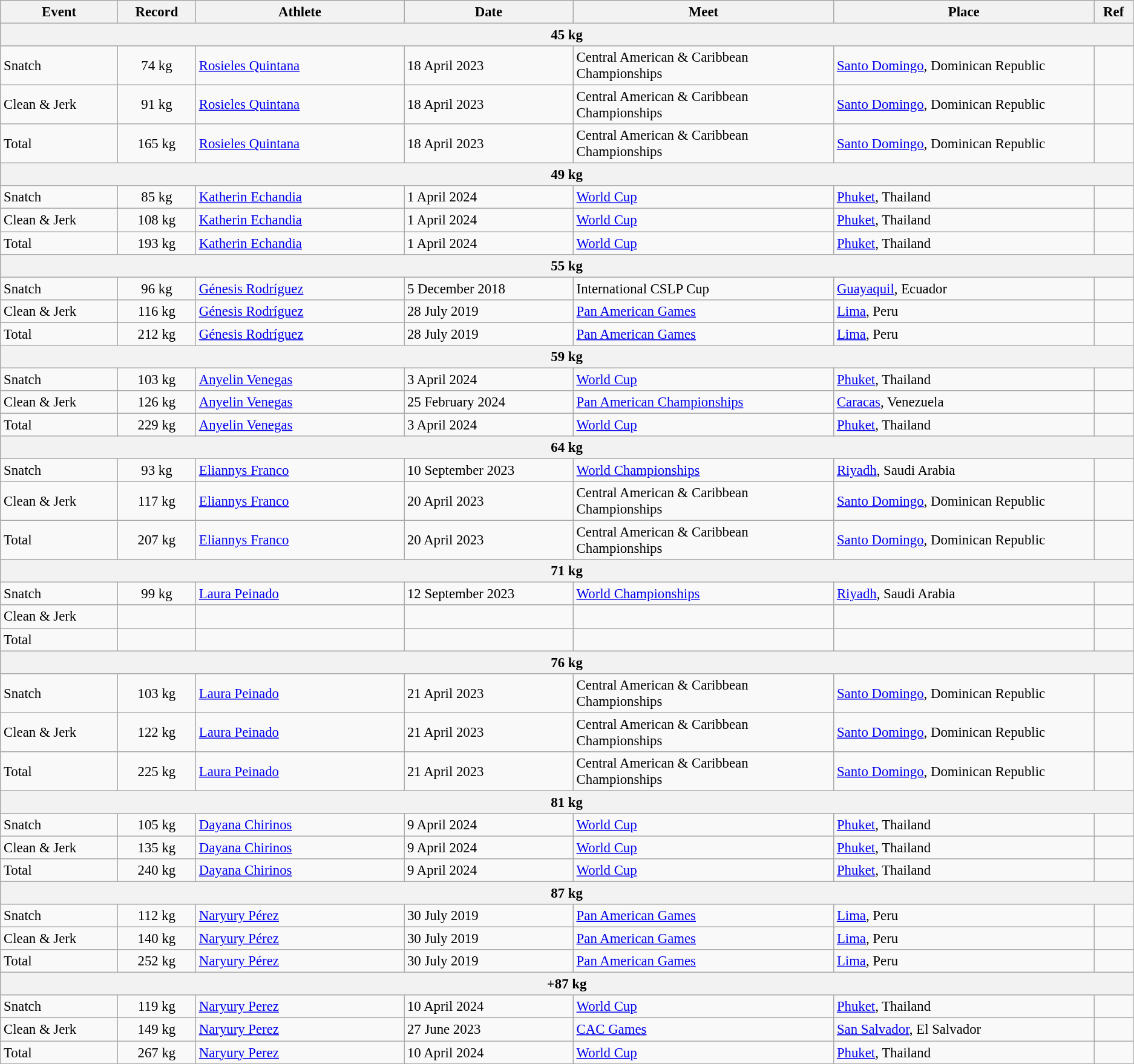<table class="wikitable" style="font-size:95%;">
<tr>
<th width=9%>Event</th>
<th width=6%>Record</th>
<th width=16%>Athlete</th>
<th width=13%>Date</th>
<th width=20%>Meet</th>
<th width=20%>Place</th>
<th width=3%>Ref</th>
</tr>
<tr bgcolor="#DDDDDD">
<th colspan="7">45 kg</th>
</tr>
<tr>
<td>Snatch</td>
<td align="center">74 kg</td>
<td><a href='#'>Rosieles Quintana</a></td>
<td>18 April 2023</td>
<td>Central American & Caribbean Championships</td>
<td><a href='#'>Santo Domingo</a>, Dominican Republic</td>
<td></td>
</tr>
<tr>
<td>Clean & Jerk</td>
<td align="center">91 kg</td>
<td><a href='#'>Rosieles Quintana</a></td>
<td>18 April 2023</td>
<td>Central American & Caribbean Championships</td>
<td><a href='#'>Santo Domingo</a>, Dominican Republic</td>
<td></td>
</tr>
<tr>
<td>Total</td>
<td align="center">165 kg</td>
<td><a href='#'>Rosieles Quintana</a></td>
<td>18 April 2023</td>
<td>Central American & Caribbean Championships</td>
<td><a href='#'>Santo Domingo</a>, Dominican Republic</td>
<td></td>
</tr>
<tr bgcolor="#DDDDDD">
<th colspan="7">49 kg</th>
</tr>
<tr>
<td>Snatch</td>
<td align="center">85 kg</td>
<td><a href='#'>Katherin Echandia</a></td>
<td>1 April 2024</td>
<td><a href='#'>World Cup</a></td>
<td><a href='#'>Phuket</a>, Thailand</td>
<td></td>
</tr>
<tr>
<td>Clean & Jerk</td>
<td align="center">108 kg</td>
<td><a href='#'>Katherin Echandia</a></td>
<td>1 April 2024</td>
<td><a href='#'>World Cup</a></td>
<td><a href='#'>Phuket</a>, Thailand</td>
<td></td>
</tr>
<tr>
<td>Total</td>
<td align="center">193 kg</td>
<td><a href='#'>Katherin Echandia</a></td>
<td>1 April 2024</td>
<td><a href='#'>World Cup</a></td>
<td><a href='#'>Phuket</a>, Thailand</td>
<td></td>
</tr>
<tr bgcolor="#DDDDDD">
<th colspan="7">55 kg</th>
</tr>
<tr>
<td>Snatch</td>
<td align="center">96 kg</td>
<td><a href='#'>Génesis Rodríguez</a></td>
<td>5 December 2018</td>
<td>International CSLP Cup</td>
<td><a href='#'>Guayaquil</a>, Ecuador</td>
<td></td>
</tr>
<tr>
<td>Clean & Jerk</td>
<td align="center">116 kg</td>
<td><a href='#'>Génesis Rodríguez</a></td>
<td>28 July 2019</td>
<td><a href='#'>Pan American Games</a></td>
<td><a href='#'>Lima</a>, Peru</td>
<td></td>
</tr>
<tr>
<td>Total</td>
<td align="center">212 kg</td>
<td><a href='#'>Génesis Rodríguez</a></td>
<td>28 July 2019</td>
<td><a href='#'>Pan American Games</a></td>
<td><a href='#'>Lima</a>, Peru</td>
<td></td>
</tr>
<tr bgcolor="#DDDDDD">
<th colspan="7">59 kg</th>
</tr>
<tr>
<td>Snatch</td>
<td align="center">103 kg</td>
<td><a href='#'>Anyelin Venegas</a></td>
<td>3 April 2024</td>
<td><a href='#'>World Cup</a></td>
<td><a href='#'>Phuket</a>, Thailand</td>
<td></td>
</tr>
<tr>
<td>Clean & Jerk</td>
<td align="center">126 kg</td>
<td><a href='#'>Anyelin Venegas</a></td>
<td>25 February 2024</td>
<td><a href='#'>Pan American Championships</a></td>
<td><a href='#'>Caracas</a>, Venezuela</td>
<td></td>
</tr>
<tr>
<td>Total</td>
<td align="center">229 kg</td>
<td><a href='#'>Anyelin Venegas</a></td>
<td>3 April 2024</td>
<td><a href='#'>World Cup</a></td>
<td><a href='#'>Phuket</a>, Thailand</td>
<td></td>
</tr>
<tr bgcolor="#DDDDDD">
<th colspan="7">64 kg</th>
</tr>
<tr>
<td>Snatch</td>
<td align="center">93 kg</td>
<td><a href='#'>Eliannys Franco</a></td>
<td>10 September 2023</td>
<td><a href='#'>World Championships</a></td>
<td><a href='#'>Riyadh</a>, Saudi Arabia</td>
<td></td>
</tr>
<tr>
<td>Clean & Jerk</td>
<td align="center">117 kg</td>
<td><a href='#'>Eliannys Franco</a></td>
<td>20 April 2023</td>
<td>Central American & Caribbean Championships</td>
<td><a href='#'>Santo Domingo</a>, Dominican Republic</td>
<td></td>
</tr>
<tr>
<td>Total</td>
<td align="center">207 kg</td>
<td><a href='#'>Eliannys Franco</a></td>
<td>20 April 2023</td>
<td>Central American & Caribbean Championships</td>
<td><a href='#'>Santo Domingo</a>, Dominican Republic</td>
<td></td>
</tr>
<tr bgcolor="#DDDDDD">
<th colspan="7">71 kg</th>
</tr>
<tr>
<td>Snatch</td>
<td align="center">99 kg</td>
<td><a href='#'>Laura Peinado</a></td>
<td>12 September 2023</td>
<td><a href='#'>World Championships</a></td>
<td><a href='#'>Riyadh</a>, Saudi Arabia</td>
<td></td>
</tr>
<tr>
<td>Clean & Jerk</td>
<td align="center"></td>
<td></td>
<td></td>
<td></td>
<td></td>
<td></td>
</tr>
<tr>
<td>Total</td>
<td align="center"></td>
<td></td>
<td></td>
<td></td>
<td></td>
<td></td>
</tr>
<tr bgcolor="#DDDDDD">
<th colspan="7">76 kg</th>
</tr>
<tr>
<td>Snatch</td>
<td align="center">103 kg</td>
<td><a href='#'>Laura Peinado</a></td>
<td>21 April 2023</td>
<td>Central American & Caribbean Championships</td>
<td><a href='#'>Santo Domingo</a>, Dominican Republic</td>
<td></td>
</tr>
<tr>
<td>Clean & Jerk</td>
<td align="center">122 kg</td>
<td><a href='#'>Laura Peinado</a></td>
<td>21 April 2023</td>
<td>Central American & Caribbean Championships</td>
<td><a href='#'>Santo Domingo</a>, Dominican Republic</td>
<td></td>
</tr>
<tr>
<td>Total</td>
<td align="center">225 kg</td>
<td><a href='#'>Laura Peinado</a></td>
<td>21 April 2023</td>
<td>Central American & Caribbean Championships</td>
<td><a href='#'>Santo Domingo</a>, Dominican Republic</td>
<td></td>
</tr>
<tr bgcolor="#DDDDDD">
<th colspan="7">81 kg</th>
</tr>
<tr>
<td>Snatch</td>
<td align="center">105 kg</td>
<td><a href='#'>Dayana Chirinos</a></td>
<td>9 April 2024</td>
<td><a href='#'>World Cup</a></td>
<td><a href='#'>Phuket</a>, Thailand</td>
<td></td>
</tr>
<tr>
<td>Clean & Jerk</td>
<td align="center">135 kg</td>
<td><a href='#'>Dayana Chirinos</a></td>
<td>9 April 2024</td>
<td><a href='#'>World Cup</a></td>
<td><a href='#'>Phuket</a>, Thailand</td>
<td></td>
</tr>
<tr>
<td>Total</td>
<td align="center">240 kg</td>
<td><a href='#'>Dayana Chirinos</a></td>
<td>9 April 2024</td>
<td><a href='#'>World Cup</a></td>
<td><a href='#'>Phuket</a>, Thailand</td>
<td></td>
</tr>
<tr bgcolor="#DDDDDD">
<th colspan="7">87 kg</th>
</tr>
<tr>
<td>Snatch</td>
<td align="center">112 kg</td>
<td><a href='#'>Naryury Pérez</a></td>
<td>30 July 2019</td>
<td><a href='#'>Pan American Games</a></td>
<td><a href='#'>Lima</a>, Peru</td>
<td></td>
</tr>
<tr>
<td>Clean & Jerk</td>
<td align="center">140 kg</td>
<td><a href='#'>Naryury Pérez</a></td>
<td>30 July 2019</td>
<td><a href='#'>Pan American Games</a></td>
<td><a href='#'>Lima</a>, Peru</td>
<td></td>
</tr>
<tr>
<td>Total</td>
<td align="center">252 kg</td>
<td><a href='#'>Naryury Pérez</a></td>
<td>30 July 2019</td>
<td><a href='#'>Pan American Games</a></td>
<td><a href='#'>Lima</a>, Peru</td>
<td></td>
</tr>
<tr bgcolor="#DDDDDD">
<th colspan="7">+87 kg</th>
</tr>
<tr>
<td>Snatch</td>
<td align="center">119 kg</td>
<td><a href='#'>Naryury Perez</a></td>
<td>10 April 2024</td>
<td><a href='#'>World Cup</a></td>
<td><a href='#'>Phuket</a>, Thailand</td>
<td></td>
</tr>
<tr>
<td>Clean & Jerk</td>
<td align="center">149 kg</td>
<td><a href='#'>Naryury Perez</a></td>
<td>27 June 2023</td>
<td><a href='#'>CAC Games</a></td>
<td><a href='#'>San Salvador</a>, El Salvador</td>
<td></td>
</tr>
<tr>
<td>Total</td>
<td align="center">267 kg</td>
<td><a href='#'>Naryury Perez</a></td>
<td>10 April 2024</td>
<td><a href='#'>World Cup</a></td>
<td><a href='#'>Phuket</a>, Thailand</td>
<td></td>
</tr>
</table>
